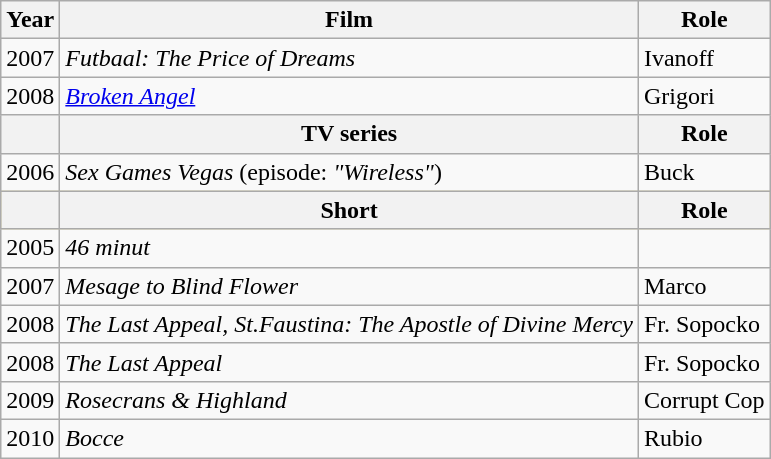<table class="wikitable" style="font-size: 100%;">
<tr>
<th>Year</th>
<th>Film</th>
<th>Role</th>
</tr>
<tr>
<td>2007</td>
<td><em>Futbaal: The Price of Dreams</em></td>
<td>Ivanoff</td>
</tr>
<tr>
<td>2008</td>
<td><em><a href='#'>Broken Angel</a></em></td>
<td>Grigori</td>
</tr>
<tr>
<th></th>
<th>TV series</th>
<th>Role</th>
</tr>
<tr>
<td>2006</td>
<td><em>Sex Games Vegas</em> (episode: <em>"Wireless"</em>)</td>
<td>Buck</td>
</tr>
<tr style="background:#EEDC82;" align="center">
<th></th>
<th>Short</th>
<th>Role</th>
</tr>
<tr>
<td>2005</td>
<td><em>46 minut</em></td>
<td></td>
</tr>
<tr>
<td>2007</td>
<td><em>Mesage to Blind Flower</em></td>
<td>Marco</td>
</tr>
<tr>
<td>2008</td>
<td><em>The Last Appeal, St.Faustina: The Apostle of Divine Mercy</em></td>
<td>Fr. Sopocko</td>
</tr>
<tr>
<td>2008</td>
<td><em>The Last Appeal</em></td>
<td>Fr. Sopocko</td>
</tr>
<tr>
<td>2009</td>
<td><em>Rosecrans & Highland</em></td>
<td>Corrupt Cop</td>
</tr>
<tr>
<td>2010</td>
<td><em>Bocce</em></td>
<td>Rubio</td>
</tr>
</table>
